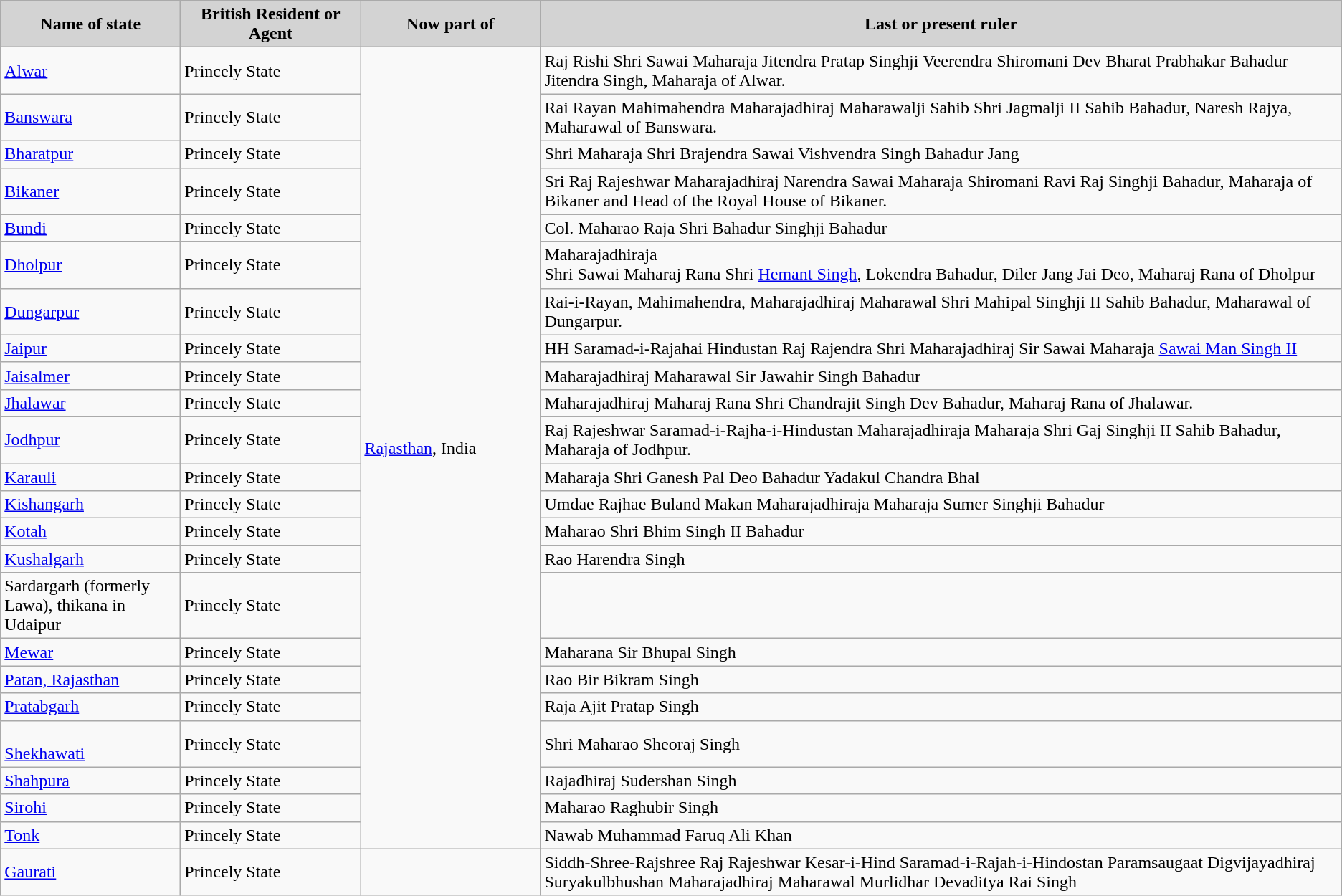<table class="wikitable">
<tr>
<th style="width: 160px; background-color: lightgrey;">Name of state</th>
<th style="width: 160px; background-color: lightgrey;">British Resident or Agent</th>
<th style="width: 160px; background-color: lightgrey;">Now part of</th>
<th style="background-color: lightgrey;">Last or present ruler</th>
</tr>
<tr>
<td> <a href='#'>Alwar</a></td>
<td>Princely State</td>
<td rowspan="23"><a href='#'>Rajasthan</a>, India</td>
<td>Raj Rishi Shri Sawai Maharaja Jitendra Pratap Singhji Veerendra Shiromani Dev Bharat Prabhakar Bahadur Jitendra Singh, Maharaja of Alwar.</td>
</tr>
<tr>
<td> <a href='#'>Banswara</a></td>
<td>Princely State</td>
<td>Rai Rayan Mahimahendra Maharajadhiraj Maharawalji Sahib Shri Jagmalji II Sahib Bahadur, Naresh Rajya, Maharawal of Banswara.</td>
</tr>
<tr>
<td> <a href='#'>Bharatpur</a></td>
<td>Princely State</td>
<td>Shri Maharaja Shri Brajendra Sawai Vishvendra Singh Bahadur Jang</td>
</tr>
<tr>
<td> <a href='#'>Bikaner</a></td>
<td>Princely State</td>
<td>Sri Raj Rajeshwar Maharajadhiraj Narendra Sawai Maharaja Shiromani Ravi Raj Singhji Bahadur, Maharaja of Bikaner and Head of the Royal House of Bikaner.</td>
</tr>
<tr>
<td> <a href='#'>Bundi</a></td>
<td>Princely State</td>
<td>Col. Maharao Raja Shri Bahadur Singhji Bahadur</td>
</tr>
<tr>
<td> <a href='#'>Dholpur</a></td>
<td>Princely State</td>
<td>Maharajadhiraja<br>Shri Sawai Maharaj Rana Shri <a href='#'>Hemant
Singh</a>, Lokendra Bahadur, Diler Jang Jai
Deo, Maharaj Rana of Dholpur</td>
</tr>
<tr>
<td> <a href='#'>Dungarpur</a></td>
<td>Princely State</td>
<td>Rai-i-Rayan, Mahimahendra, Maharajadhiraj Maharawal Shri Mahipal Singhji II Sahib Bahadur, Maharawal of Dungarpur.</td>
</tr>
<tr>
<td> <a href='#'>Jaipur</a></td>
<td>Princely State</td>
<td>HH Saramad-i-Rajahai Hindustan Raj Rajendra Shri Maharajadhiraj Sir Sawai Maharaja <a href='#'>Sawai Man Singh II</a></td>
</tr>
<tr>
<td> <a href='#'>Jaisalmer</a></td>
<td>Princely State</td>
<td>Maharajadhiraj Maharawal Sir Jawahir Singh Bahadur</td>
</tr>
<tr>
<td> <a href='#'>Jhalawar</a></td>
<td>Princely State</td>
<td>Maharajadhiraj Maharaj Rana Shri Chandrajit Singh Dev Bahadur, Maharaj Rana of Jhalawar.</td>
</tr>
<tr>
<td> <a href='#'>Jodhpur</a></td>
<td>Princely State</td>
<td>Raj Rajeshwar Saramad-i-Rajha-i-Hindustan Maharajadhiraja Maharaja Shri Gaj Singhji II Sahib Bahadur, Maharaja of Jodhpur.</td>
</tr>
<tr>
<td> <a href='#'>Karauli</a></td>
<td>Princely State</td>
<td>Maharaja Shri Ganesh Pal Deo Bahadur Yadakul Chandra Bhal</td>
</tr>
<tr>
<td> <a href='#'>Kishangarh</a></td>
<td>Princely State</td>
<td>Umdae Rajhae Buland Makan Maharajadhiraja Maharaja Sumer Singhji Bahadur</td>
</tr>
<tr>
<td> <a href='#'>Kotah</a></td>
<td>Princely State</td>
<td>Maharao Shri Bhim Singh II Bahadur</td>
</tr>
<tr>
<td> <a href='#'>Kushalgarh</a></td>
<td>Princely State</td>
<td>Rao Harendra Singh</td>
</tr>
<tr>
<td> Sardargarh (formerly Lawa), thikana in Udaipur</td>
<td>Princely State</td>
<td></td>
</tr>
<tr>
<td> <a href='#'>Mewar</a></td>
<td>Princely State</td>
<td>Maharana Sir Bhupal Singh</td>
</tr>
<tr>
<td><a href='#'>Patan, Rajasthan</a></td>
<td>Princely State</td>
<td>Rao Bir Bikram Singh</td>
</tr>
<tr>
<td> <a href='#'>Pratabgarh</a></td>
<td>Princely State</td>
<td>Raja Ajit Pratap Singh</td>
</tr>
<tr>
<td><br><a href='#'>Shekhawati</a></td>
<td>Princely State</td>
<td>Shri Maharao Sheoraj Singh</td>
</tr>
<tr>
<td> <a href='#'>Shahpura</a></td>
<td>Princely State</td>
<td>Rajadhiraj Sudershan Singh</td>
</tr>
<tr>
<td> <a href='#'>Sirohi</a></td>
<td>Princely State</td>
<td>Maharao Raghubir Singh</td>
</tr>
<tr>
<td> <a href='#'>Tonk</a></td>
<td>Princely State</td>
<td>Nawab Muhammad Faruq Ali Khan</td>
</tr>
<tr>
<td><a href='#'>Gaurati</a></td>
<td>Princely State</td>
<td></td>
<td>Siddh-Shree-Rajshree Raj Rajeshwar Kesar-i-Hind Saramad-i-Rajah-i-Hindostan Paramsaugaat Digvijayadhiraj Suryakulbhushan Maharajadhiraj Maharawal Murlidhar Devaditya Rai Singh</td>
</tr>
</table>
